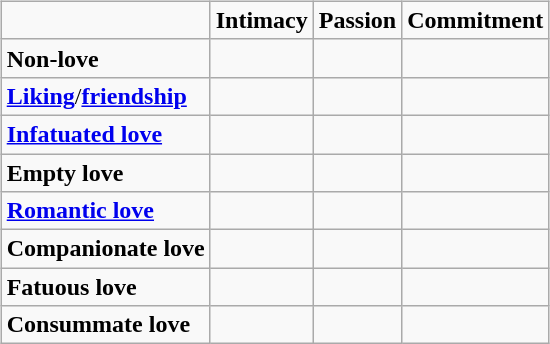<table style="float:right;">
<tr>
<td><div><br><table class="wikitable">
<tr>
<td> </td>
<td><strong>Intimacy</strong></td>
<td><strong>Passion</strong></td>
<td><strong>Commitment</strong></td>
</tr>
<tr>
<td><strong>Non-love</strong></td>
<td> </td>
<td> </td>
<td> </td>
</tr>
<tr>
<td><strong><a href='#'>Liking</a></strong>/<strong><a href='#'>friendship</a></strong></td>
<td></td>
<td> </td>
<td> </td>
</tr>
<tr>
<td><strong><a href='#'>Infatuated love</a></strong></td>
<td> </td>
<td></td>
<td> </td>
</tr>
<tr>
<td><strong>Empty love</strong></td>
<td> </td>
<td> </td>
<td></td>
</tr>
<tr>
<td><strong><a href='#'>Romantic love</a></strong></td>
<td></td>
<td></td>
<td> </td>
</tr>
<tr>
<td><strong>Companionate love</strong></td>
<td></td>
<td> </td>
<td></td>
</tr>
<tr>
<td><strong>Fatuous love</strong></td>
<td> </td>
<td></td>
<td></td>
</tr>
<tr>
<td><strong>Consummate love</strong></td>
<td></td>
<td></td>
<td></td>
</tr>
</table>
</div></td>
</tr>
</table>
